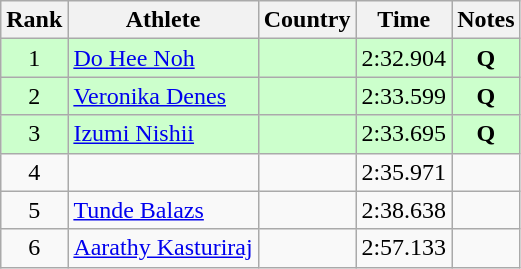<table class="wikitable sortable" style="text-align:center">
<tr>
<th>Rank</th>
<th>Athlete</th>
<th>Country</th>
<th>Time</th>
<th>Notes</th>
</tr>
<tr bgcolor="#ccffcc">
<td>1</td>
<td align=left><a href='#'>Do Hee Noh</a></td>
<td align=left></td>
<td>2:32.904</td>
<td><strong>Q</strong></td>
</tr>
<tr bgcolor="#ccffcc">
<td>2</td>
<td align=left><a href='#'>Veronika Denes</a></td>
<td align=left></td>
<td>2:33.599</td>
<td><strong>Q</strong></td>
</tr>
<tr bgcolor="#ccffcc">
<td>3</td>
<td align=left><a href='#'>Izumi Nishii</a></td>
<td align=left></td>
<td>2:33.695</td>
<td><strong>Q</strong></td>
</tr>
<tr>
<td>4</td>
<td align=left></td>
<td align=left></td>
<td>2:35.971</td>
<td></td>
</tr>
<tr>
<td>5</td>
<td align=left><a href='#'>Tunde Balazs</a></td>
<td align=left></td>
<td>2:38.638</td>
<td></td>
</tr>
<tr>
<td>6</td>
<td align=left><a href='#'>Aarathy Kasturiraj</a></td>
<td align=left></td>
<td>2:57.133</td>
<td></td>
</tr>
</table>
